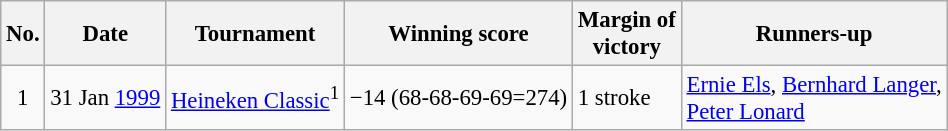<table class="wikitable" style="font-size:95%;">
<tr>
<th>No.</th>
<th>Date</th>
<th>Tournament</th>
<th>Winning score</th>
<th>Margin of<br>victory</th>
<th>Runners-up</th>
</tr>
<tr>
<td align=center>1</td>
<td>31 Jan <a href='#'>1999</a></td>
<td><a href='#'>Heineken Classic</a><sup>1</sup></td>
<td>−14 (68-68-69-69=274)</td>
<td>1 stroke</td>
<td> <a href='#'>Ernie Els</a>,  <a href='#'>Bernhard Langer</a>,<br> <a href='#'>Peter Lonard</a></td>
</tr>
</table>
